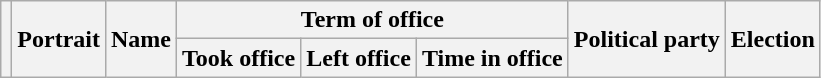<table class="wikitable" style="text-align:center;">
<tr>
<th rowspan=2></th>
<th rowspan=2>Portrait</th>
<th rowspan=2>Name<br></th>
<th colspan=3>Term of office</th>
<th rowspan=2>Political party</th>
<th rowspan=2>Election</th>
</tr>
<tr>
<th>Took office</th>
<th>Left office</th>
<th>Time in office<br>


</th>
</tr>
</table>
